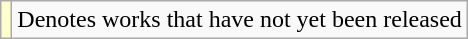<table class="wikitable">
<tr>
<td style="background:#FFFFCC;"></td>
<td>Denotes works that have not yet been released</td>
</tr>
</table>
